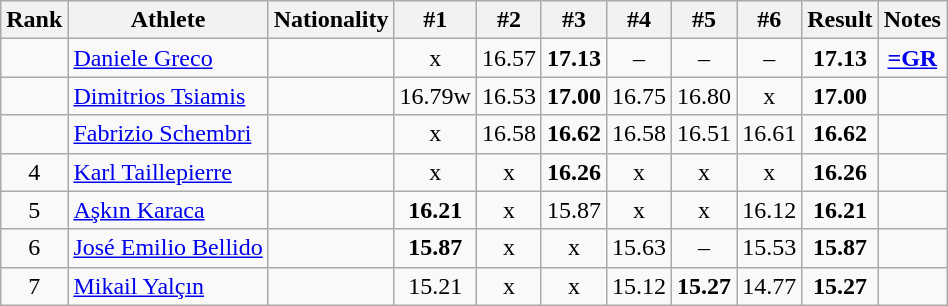<table class="wikitable sortable" style="text-align:center">
<tr>
<th>Rank</th>
<th>Athlete</th>
<th>Nationality</th>
<th>#1</th>
<th>#2</th>
<th>#3</th>
<th>#4</th>
<th>#5</th>
<th>#6</th>
<th>Result</th>
<th>Notes</th>
</tr>
<tr>
<td></td>
<td align="left"><a href='#'>Daniele Greco</a></td>
<td align="left"></td>
<td>x</td>
<td>16.57</td>
<td><strong>17.13</strong></td>
<td>–</td>
<td>–</td>
<td>–</td>
<td><strong>17.13</strong></td>
<td><strong><a href='#'>=GR</a></strong></td>
</tr>
<tr>
<td></td>
<td align="left"><a href='#'>Dimitrios Tsiamis</a></td>
<td align="left"></td>
<td>16.79w</td>
<td>16.53</td>
<td><strong>17.00</strong></td>
<td>16.75</td>
<td>16.80</td>
<td>x</td>
<td><strong>17.00</strong></td>
<td></td>
</tr>
<tr>
<td></td>
<td align="left"><a href='#'>Fabrizio Schembri</a></td>
<td align="left"></td>
<td>x</td>
<td>16.58</td>
<td><strong>16.62</strong></td>
<td>16.58</td>
<td>16.51</td>
<td>16.61</td>
<td><strong>16.62</strong></td>
<td></td>
</tr>
<tr>
<td>4</td>
<td align="left"><a href='#'>Karl Taillepierre</a></td>
<td align="left"></td>
<td>x</td>
<td>x</td>
<td><strong>16.26</strong></td>
<td>x</td>
<td>x</td>
<td>x</td>
<td><strong>16.26</strong></td>
<td></td>
</tr>
<tr>
<td>5</td>
<td align="left"><a href='#'>Aşkın Karaca</a></td>
<td align="left"></td>
<td><strong>16.21</strong></td>
<td>x</td>
<td>15.87</td>
<td>x</td>
<td>x</td>
<td>16.12</td>
<td><strong>16.21</strong></td>
<td></td>
</tr>
<tr>
<td>6</td>
<td align="left"><a href='#'>José Emilio Bellido</a></td>
<td align="left"></td>
<td><strong>15.87</strong></td>
<td>x</td>
<td>x</td>
<td>15.63</td>
<td>–</td>
<td>15.53</td>
<td><strong>15.87</strong></td>
<td></td>
</tr>
<tr>
<td>7</td>
<td align="left"><a href='#'>Mikail Yalçın</a></td>
<td align="left"></td>
<td>15.21</td>
<td>x</td>
<td>x</td>
<td>15.12</td>
<td><strong>15.27</strong></td>
<td>14.77</td>
<td><strong>15.27</strong></td>
<td></td>
</tr>
</table>
